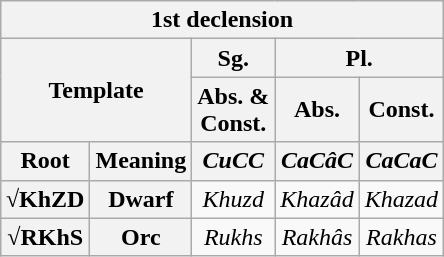<table class="wikitable" style="text-align: center; margin-left: auto; margin-right: auto; border: none;">
<tr>
<th colspan="5">1st declension</th>
</tr>
<tr>
<th colspan="2" rowspan="2">Template</th>
<th>Sg.</th>
<th colspan="2">Pl.</th>
</tr>
<tr>
<th>Abs. &<br>Const.</th>
<th>Abs.</th>
<th>Const.</th>
</tr>
<tr>
<th>Root</th>
<th>Meaning</th>
<th><em>CuCC</em></th>
<th><em>CaCâC</em></th>
<th><em>CaCaC</em></th>
</tr>
<tr>
<th>√KhZD</th>
<th>Dwarf</th>
<td><em>Khuzd</em></td>
<td><em>Khazâd</em></td>
<td><em>Khazad</em></td>
</tr>
<tr>
<th>√RKhS</th>
<th>Orc</th>
<td><em>Rukhs</em></td>
<td><em>Rakhâs</em></td>
<td><em>Rakhas</em></td>
</tr>
</table>
